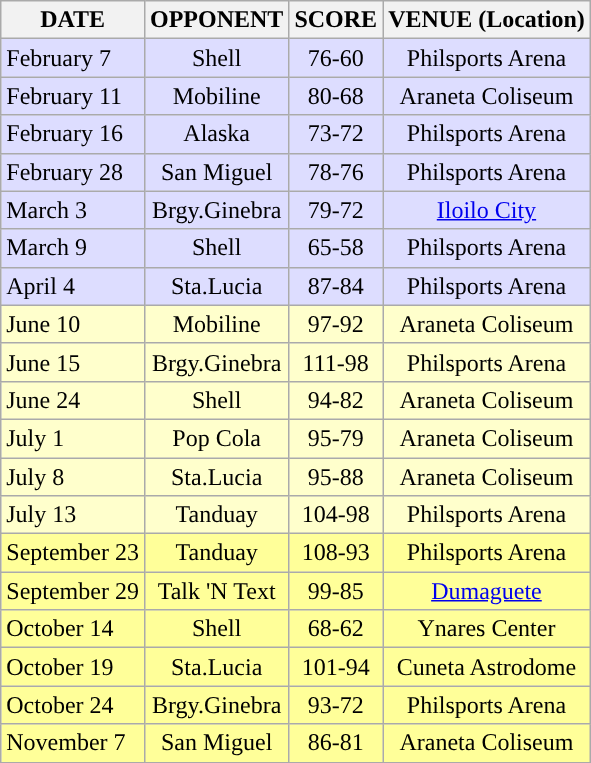<table class="wikitable" border="1">
<tr>
<th><strong>DATE</strong></th>
<th><strong>OPPONENT</strong></th>
<th><strong>SCORE</strong></th>
<th><strong>VENUE (Location)</strong></th>
</tr>
<tr bgcolor=#DDDDFF>
<td>February 7</td>
<td align=center>Shell</td>
<td align=center>76-60</td>
<td align=center>Philsports Arena</td>
</tr>
<tr bgcolor=#DDDDFF>
<td>February 11</td>
<td align=center>Mobiline</td>
<td align=center>80-68</td>
<td align=center>Araneta Coliseum</td>
</tr>
<tr bgcolor=#DDDDFF>
<td>February 16</td>
<td align=center>Alaska</td>
<td align=center>73-72 </td>
<td align=center>Philsports Arena</td>
</tr>
<tr bgcolor=#DDDDFF>
<td>February 28</td>
<td align=center>San Miguel</td>
<td align=center>78-76</td>
<td align=center>Philsports Arena</td>
</tr>
<tr bgcolor=#DDDDFF>
<td>March 3</td>
<td align=center>Brgy.Ginebra</td>
<td align=center>79-72</td>
<td align=center><a href='#'>Iloilo City</a></td>
</tr>
<tr bgcolor=#DDDDFF>
<td>March 9</td>
<td align=center>Shell</td>
<td align=center>65-58</td>
<td align=center>Philsports Arena</td>
</tr>
<tr bgcolor=#DDDDFF>
<td>April 4</td>
<td align=center>Sta.Lucia</td>
<td align=center>87-84</td>
<td align=center>Philsports Arena</td>
</tr>
<tr bgcolor=#FFFFCC>
<td>June 10</td>
<td align=center>Mobiline</td>
<td align=center>97-92 </td>
<td align=center>Araneta Coliseum</td>
</tr>
<tr bgcolor=#FFFFCC>
<td>June 15</td>
<td align=center>Brgy.Ginebra</td>
<td align=center>111-98</td>
<td align=center>Philsports Arena</td>
</tr>
<tr bgcolor=#FFFFCC>
<td>June 24</td>
<td align=center>Shell</td>
<td align=center>94-82 </td>
<td align=center>Araneta Coliseum</td>
</tr>
<tr bgcolor=#FFFFCC>
<td>July 1</td>
<td align=center>Pop Cola</td>
<td align=center>95-79</td>
<td align=center>Araneta Coliseum</td>
</tr>
<tr bgcolor=#FFFFCC>
<td>July 8</td>
<td align=center>Sta.Lucia</td>
<td align=center>95-88</td>
<td align=center>Araneta Coliseum</td>
</tr>
<tr bgcolor=#FFFFCC>
<td>July 13</td>
<td align=center>Tanduay</td>
<td align=center>104-98</td>
<td align=center>Philsports Arena</td>
</tr>
<tr bgcolor=#FFFF99>
<td>September 23</td>
<td align=center>Tanduay</td>
<td align=center>108-93</td>
<td align=center>Philsports Arena</td>
</tr>
<tr bgcolor=#FFFF99>
<td>September 29</td>
<td align=center>Talk 'N Text</td>
<td align=center>99-85</td>
<td align=center><a href='#'>Dumaguete</a></td>
</tr>
<tr bgcolor=#FFFF99>
<td>October 14</td>
<td align=center>Shell</td>
<td align=center>68-62</td>
<td align=center>Ynares Center</td>
</tr>
<tr bgcolor=#FFFF99>
<td>October 19</td>
<td align=center>Sta.Lucia</td>
<td align=center>101-94</td>
<td align=center>Cuneta Astrodome</td>
</tr>
<tr bgcolor=#FFFF99>
<td>October 24</td>
<td align=center>Brgy.Ginebra</td>
<td align=center>93-72</td>
<td align=center>Philsports Arena</td>
</tr>
<tr bgcolor=#FFFF99>
<td>November 7</td>
<td align=center>San Miguel</td>
<td align=center>86-81</td>
<td align=center>Araneta Coliseum</td>
</tr>
<tr>
</tr>
</table>
